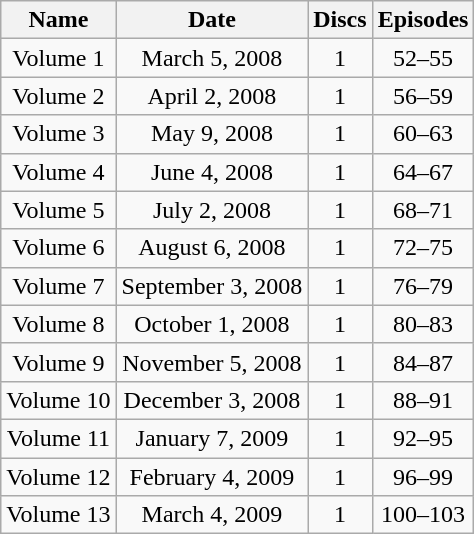<table class="wikitable" style="text-align:center;">
<tr>
<th>Name</th>
<th>Date</th>
<th>Discs</th>
<th>Episodes</th>
</tr>
<tr>
<td>Volume 1</td>
<td>March 5, 2008</td>
<td>1</td>
<td>52–55</td>
</tr>
<tr>
<td>Volume 2</td>
<td>April 2, 2008</td>
<td>1</td>
<td>56–59</td>
</tr>
<tr>
<td>Volume 3</td>
<td>May 9, 2008</td>
<td>1</td>
<td>60–63</td>
</tr>
<tr>
<td>Volume 4</td>
<td>June 4, 2008</td>
<td>1</td>
<td>64–67</td>
</tr>
<tr>
<td>Volume 5</td>
<td>July 2, 2008</td>
<td>1</td>
<td>68–71</td>
</tr>
<tr>
<td>Volume 6</td>
<td>August 6, 2008</td>
<td>1</td>
<td>72–75</td>
</tr>
<tr>
<td>Volume 7</td>
<td>September 3, 2008</td>
<td>1</td>
<td>76–79</td>
</tr>
<tr>
<td>Volume 8</td>
<td>October 1, 2008</td>
<td>1</td>
<td>80–83</td>
</tr>
<tr>
<td>Volume 9</td>
<td>November 5, 2008</td>
<td>1</td>
<td>84–87</td>
</tr>
<tr>
<td>Volume 10</td>
<td>December 3, 2008</td>
<td>1</td>
<td>88–91</td>
</tr>
<tr>
<td>Volume 11</td>
<td>January 7, 2009</td>
<td>1</td>
<td>92–95</td>
</tr>
<tr>
<td>Volume 12</td>
<td>February 4, 2009</td>
<td>1</td>
<td>96–99</td>
</tr>
<tr>
<td>Volume 13</td>
<td>March 4, 2009</td>
<td>1</td>
<td>100–103</td>
</tr>
</table>
